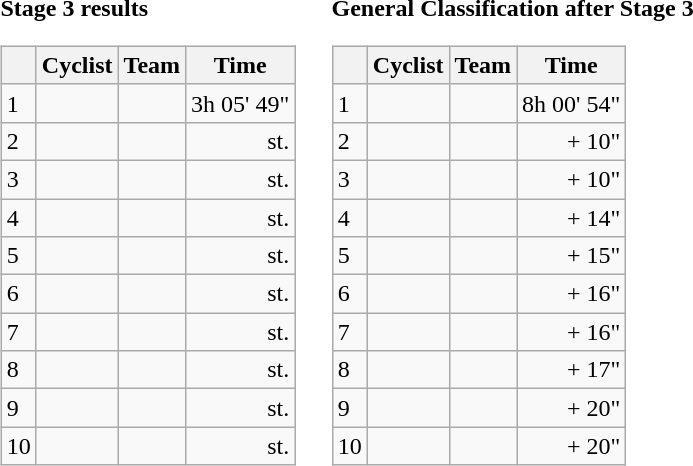<table>
<tr>
<td><strong>Stage 3 results</strong><br><table class="wikitable">
<tr>
<th></th>
<th>Cyclist</th>
<th>Team</th>
<th>Time</th>
</tr>
<tr>
<td>1</td>
<td></td>
<td></td>
<td align="right">3h 05' 49"</td>
</tr>
<tr>
<td>2</td>
<td></td>
<td></td>
<td align="right">st.</td>
</tr>
<tr>
<td>3</td>
<td></td>
<td></td>
<td align="right">st.</td>
</tr>
<tr>
<td>4</td>
<td></td>
<td></td>
<td align="right">st.</td>
</tr>
<tr>
<td>5</td>
<td></td>
<td></td>
<td align="right">st.</td>
</tr>
<tr>
<td>6</td>
<td></td>
<td></td>
<td align="right">st.</td>
</tr>
<tr>
<td>7</td>
<td></td>
<td></td>
<td align="right">st.</td>
</tr>
<tr>
<td>8</td>
<td></td>
<td></td>
<td align="right">st.</td>
</tr>
<tr>
<td>9</td>
<td></td>
<td></td>
<td align="right">st.</td>
</tr>
<tr>
<td>10</td>
<td></td>
<td></td>
<td align="right">st.</td>
</tr>
</table>
</td>
<td></td>
<td><strong>General Classification after Stage 3</strong><br><table class="wikitable">
<tr>
<th></th>
<th>Cyclist</th>
<th>Team</th>
<th>Time</th>
</tr>
<tr>
<td>1</td>
<td>  </td>
<td></td>
<td align="right">8h 00' 54"</td>
</tr>
<tr>
<td>2</td>
<td></td>
<td></td>
<td align="right">+ 10"</td>
</tr>
<tr>
<td>3</td>
<td></td>
<td></td>
<td align="right">+ 10"</td>
</tr>
<tr>
<td>4</td>
<td></td>
<td></td>
<td align="right">+ 14"</td>
</tr>
<tr>
<td>5</td>
<td></td>
<td></td>
<td align="right">+ 15"</td>
</tr>
<tr>
<td>6</td>
<td></td>
<td></td>
<td align="right">+ 16"</td>
</tr>
<tr>
<td>7</td>
<td></td>
<td></td>
<td align="right">+ 16"</td>
</tr>
<tr>
<td>8</td>
<td></td>
<td></td>
<td align="right">+ 17"</td>
</tr>
<tr>
<td>9</td>
<td></td>
<td></td>
<td align="right">+ 20"</td>
</tr>
<tr>
<td>10</td>
<td></td>
<td></td>
<td align="right">+ 20"</td>
</tr>
</table>
</td>
</tr>
</table>
